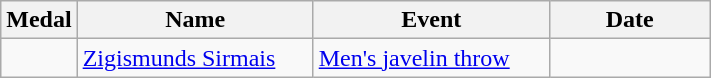<table class="wikitable" style="font-size:100%">
<tr>
<th>Medal</th>
<th width=150>Name</th>
<th width=150>Event</th>
<th width=100>Date</th>
</tr>
<tr>
<td></td>
<td><a href='#'>Zigismunds Sirmais</a></td>
<td><a href='#'>Men's javelin throw</a></td>
<td></td>
</tr>
</table>
